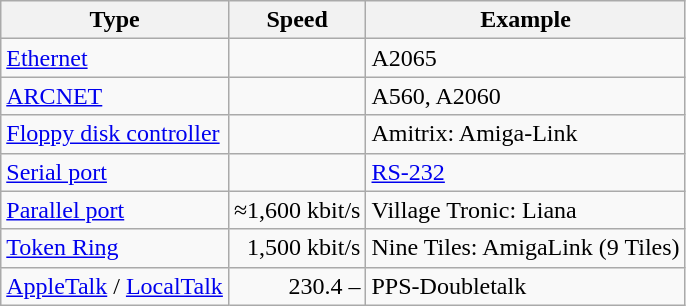<table class="wikitable sortable">
<tr>
<th>Type</th>
<th>Speed</th>
<th>Example</th>
</tr>
<tr>
<td><a href='#'>Ethernet</a></td>
<td style="text-align:right;"> </td>
<td>A2065</td>
</tr>
<tr>
<td><a href='#'>ARCNET</a></td>
<td style="text-align:right;"> </td>
<td>A560, A2060</td>
</tr>
<tr>
<td><a href='#'>Floppy disk controller</a></td>
<td style="text-align:right;"> </td>
<td>Amitrix: Amiga-Link</td>
</tr>
<tr>
<td><a href='#'>Serial port</a></td>
<td style="text-align:right;"> </td>
<td><a href='#'>RS-232</a></td>
</tr>
<tr>
<td><a href='#'>Parallel port</a></td>
<td style="text-align:right;"> ≈1,600 kbit/s</td>
<td>Village Tronic: Liana</td>
</tr>
<tr>
<td><a href='#'>Token Ring</a></td>
<td style="text-align:right;"> 1,500 kbit/s</td>
<td>Nine Tiles: AmigaLink (9 Tiles)</td>
</tr>
<tr>
<td><a href='#'>AppleTalk</a> / <a href='#'>LocalTalk</a></td>
<td style="text-align:right;"> 230.4 – </td>
<td>PPS-Doubletalk</td>
</tr>
</table>
